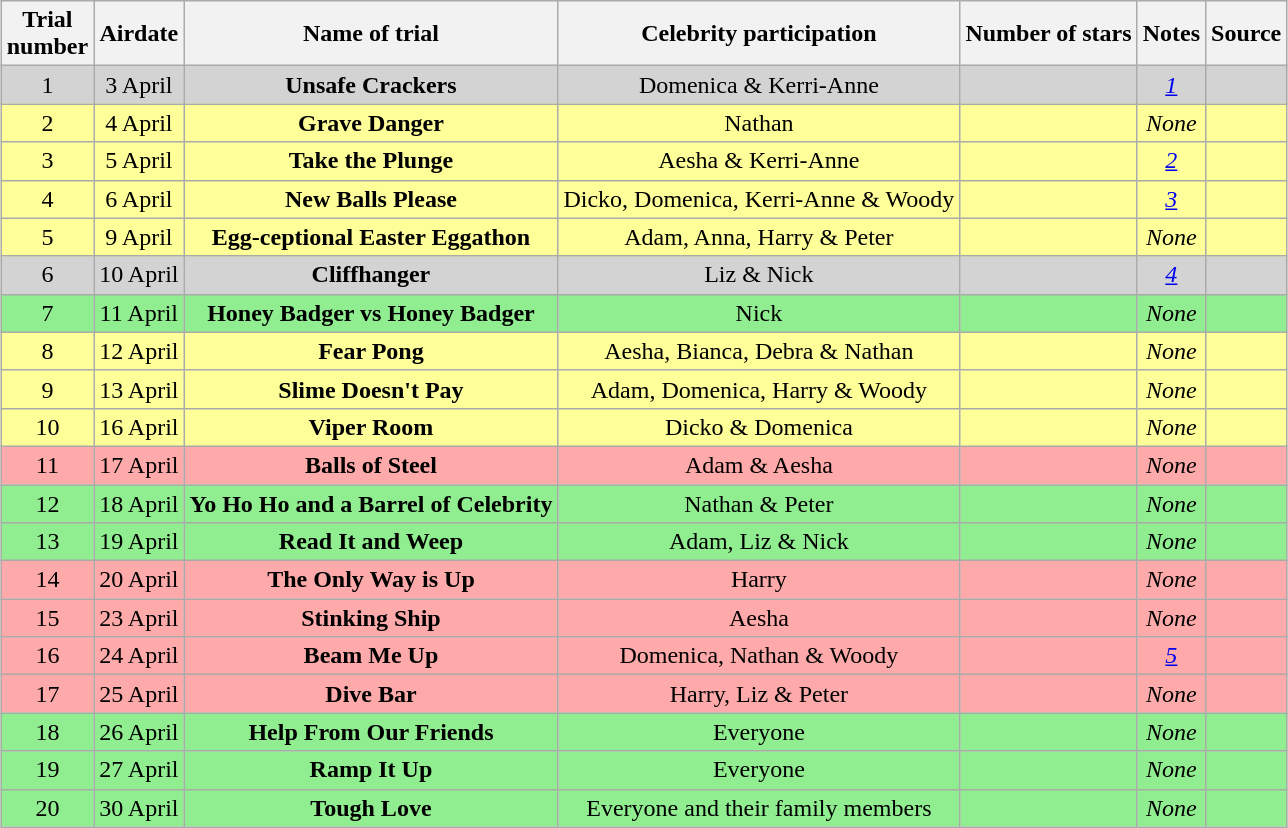<table class="wikitable" style="margin:auto; text-align:center;">
<tr>
<th scope="col">Trial<br>number</th>
<th scope="col">Airdate</th>
<th scope="col">Name of trial</th>
<th scope="col">Celebrity participation</th>
<th scope="col">Number of stars</th>
<th scope="col">Notes</th>
<th scope="col">Source</th>
</tr>
<tr style="background:lightgrey">
<td>1</td>
<td>3 April</td>
<td><strong>Unsafe Crackers</strong></td>
<td>Domenica & Kerri-Anne</td>
<td></td>
<td><em><a href='#'>1</a></em></td>
<td></td>
</tr>
<tr style="background:#FFFF99">
<td>2</td>
<td>4 April</td>
<td><strong>Grave Danger</strong></td>
<td>Nathan</td>
<td></td>
<td><em>None</em></td>
<td></td>
</tr>
<tr style="background:#FFFF99">
<td>3</td>
<td>5 April</td>
<td><strong>Take the Plunge</strong></td>
<td>Aesha & Kerri-Anne</td>
<td></td>
<td><em><a href='#'>2</a></em></td>
<td></td>
</tr>
<tr style="background:#FFFF99">
<td>4</td>
<td>6 April</td>
<td><strong>New Balls Please</strong></td>
<td>Dicko, Domenica, Kerri-Anne & Woody</td>
<td></td>
<td><em><a href='#'>3</a></em></td>
<td></td>
</tr>
<tr style="background:#FFFF99">
<td>5</td>
<td>9 April</td>
<td><strong>Egg-ceptional Easter Eggathon</strong></td>
<td>Adam, Anna, Harry & Peter</td>
<td></td>
<td><em>None</em></td>
<td></td>
</tr>
<tr style="background:lightgrey">
<td>6</td>
<td>10 April</td>
<td><strong>Cliffhanger</strong></td>
<td>Liz & Nick</td>
<td></td>
<td><em><a href='#'>4</a></em></td>
<td></td>
</tr>
<tr style="background:lightgreen">
<td>7</td>
<td>11 April</td>
<td><strong>Honey Badger vs Honey Badger</strong></td>
<td>Nick</td>
<td></td>
<td><em>None</em></td>
<td></td>
</tr>
<tr style="background:#FFFF99">
<td>8</td>
<td>12 April</td>
<td><strong>Fear Pong</strong></td>
<td>Aesha, Bianca, Debra & Nathan</td>
<td></td>
<td><em>None</em></td>
<td></td>
</tr>
<tr style="background:#FFFF99">
<td>9</td>
<td>13 April</td>
<td><strong>Slime Doesn't Pay</strong></td>
<td>Adam, Domenica, Harry & Woody</td>
<td></td>
<td><em>None</em></td>
<td></td>
</tr>
<tr style="background:#FFFF99">
<td>10</td>
<td>16 April</td>
<td><strong>Viper Room</strong></td>
<td>Dicko & Domenica</td>
<td></td>
<td><em>None</em></td>
<td></td>
</tr>
<tr style="background:#ffaaaa">
<td>11</td>
<td>17 April</td>
<td><strong>Balls of Steel</strong></td>
<td>Adam & Aesha</td>
<td></td>
<td><em>None</em></td>
<td></td>
</tr>
<tr style="background:lightgreen">
<td>12</td>
<td>18 April</td>
<td><strong>Yo Ho Ho and a Barrel of Celebrity</strong></td>
<td>Nathan & Peter</td>
<td></td>
<td><em>None</em></td>
<td></td>
</tr>
<tr style="background:lightgreen">
<td>13</td>
<td>19 April</td>
<td><strong>Read It and Weep</strong></td>
<td>Adam, Liz & Nick</td>
<td></td>
<td><em>None</em></td>
<td></td>
</tr>
<tr style="background:#ffaaaa">
<td>14</td>
<td>20 April</td>
<td><strong>The Only Way is Up</strong></td>
<td>Harry</td>
<td></td>
<td><em>None</em></td>
<td></td>
</tr>
<tr style="background:#ffaaaa">
<td>15</td>
<td>23 April</td>
<td><strong>Stinking Ship</strong></td>
<td>Aesha</td>
<td></td>
<td><em>None</em></td>
<td></td>
</tr>
<tr style="background:#ffaaaa">
<td>16</td>
<td>24 April</td>
<td><strong>Beam Me Up</strong></td>
<td>Domenica, Nathan & Woody</td>
<td></td>
<td><em><a href='#'>5</a></em></td>
<td></td>
</tr>
<tr style="background:#ffaaaa">
<td>17</td>
<td>25 April</td>
<td><strong>Dive Bar</strong></td>
<td>Harry, Liz & Peter</td>
<td></td>
<td><em>None</em></td>
<td></td>
</tr>
<tr style="background:lightgreen">
<td>18</td>
<td>26 April</td>
<td><strong>Help From Our Friends</strong></td>
<td>Everyone</td>
<td></td>
<td><em>None</em></td>
<td></td>
</tr>
<tr style="background:lightgreen">
<td>19</td>
<td>27 April</td>
<td><strong>Ramp It Up</strong></td>
<td>Everyone</td>
<td></td>
<td><em>None</em></td>
<td></td>
</tr>
<tr style="background:lightgreen">
<td>20</td>
<td>30 April</td>
<td><strong>Tough Love</strong></td>
<td>Everyone and their family members</td>
<td></td>
<td><em>None</em></td>
<td></td>
</tr>
</table>
